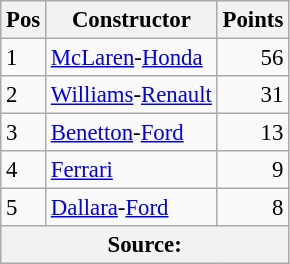<table class="wikitable" style="font-size: 95%;">
<tr>
<th>Pos</th>
<th>Constructor</th>
<th>Points</th>
</tr>
<tr>
<td>1</td>
<td> <a href='#'>McLaren</a>-<a href='#'>Honda</a></td>
<td align=right>56</td>
</tr>
<tr>
<td>2</td>
<td> <a href='#'>Williams</a>-<a href='#'>Renault</a></td>
<td align=right>31</td>
</tr>
<tr>
<td>3</td>
<td> <a href='#'>Benetton</a>-<a href='#'>Ford</a></td>
<td align=right>13</td>
</tr>
<tr>
<td>4</td>
<td> <a href='#'>Ferrari</a></td>
<td align=right>9</td>
</tr>
<tr>
<td>5</td>
<td> <a href='#'>Dallara</a>-<a href='#'>Ford</a></td>
<td align=right>8</td>
</tr>
<tr>
<th colspan=4>Source: </th>
</tr>
</table>
